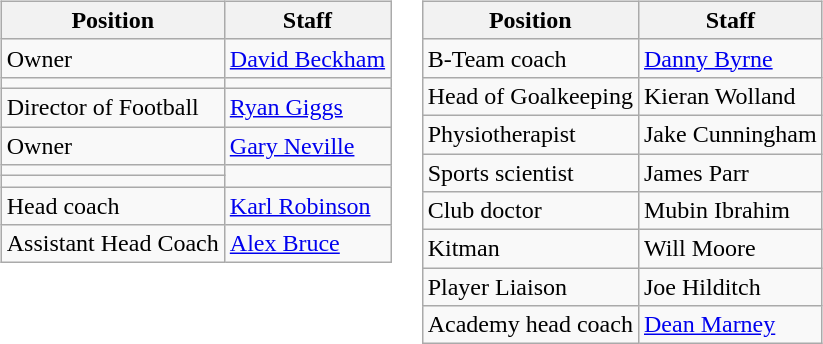<table>
<tr valign="top">
<td><br><table class="wikitable alternance">
<tr>
<th>Position</th>
<th>Staff</th>
</tr>
<tr>
<td>Owner</td>
<td> <a href='#'>David Beckham</a></td>
</tr>
<tr>
<td></td>
</tr>
<tr>
<td>Director of Football</td>
<td> <a href='#'>Ryan Giggs</a></td>
</tr>
<tr>
<td>Owner</td>
<td> <a href='#'>Gary Neville</a></td>
</tr>
<tr>
<td></td>
</tr>
<tr>
<td></td>
</tr>
<tr>
<td>Head coach</td>
<td> <a href='#'>Karl Robinson</a></td>
</tr>
<tr>
<td>Assistant Head Coach</td>
<td> <a href='#'>Alex Bruce</a></td>
</tr>
</table>
</td>
<td><br><table class="wikitable alternance">
<tr>
<th>Position</th>
<th>Staff</th>
</tr>
<tr>
<td>B-Team coach</td>
<td> <a href='#'>Danny Byrne</a></td>
</tr>
<tr>
<td>Head of Goalkeeping</td>
<td> Kieran Wolland</td>
</tr>
<tr>
<td>Physiotherapist</td>
<td> Jake Cunningham</td>
</tr>
<tr>
<td>Sports scientist</td>
<td> James Parr</td>
</tr>
<tr>
<td>Club doctor</td>
<td> Mubin Ibrahim</td>
</tr>
<tr>
<td>Kitman</td>
<td> Will Moore</td>
</tr>
<tr>
<td>Player Liaison</td>
<td> Joe Hilditch</td>
</tr>
<tr>
<td>Academy head coach</td>
<td> <a href='#'>Dean Marney</a></td>
</tr>
</table>
</td>
</tr>
</table>
